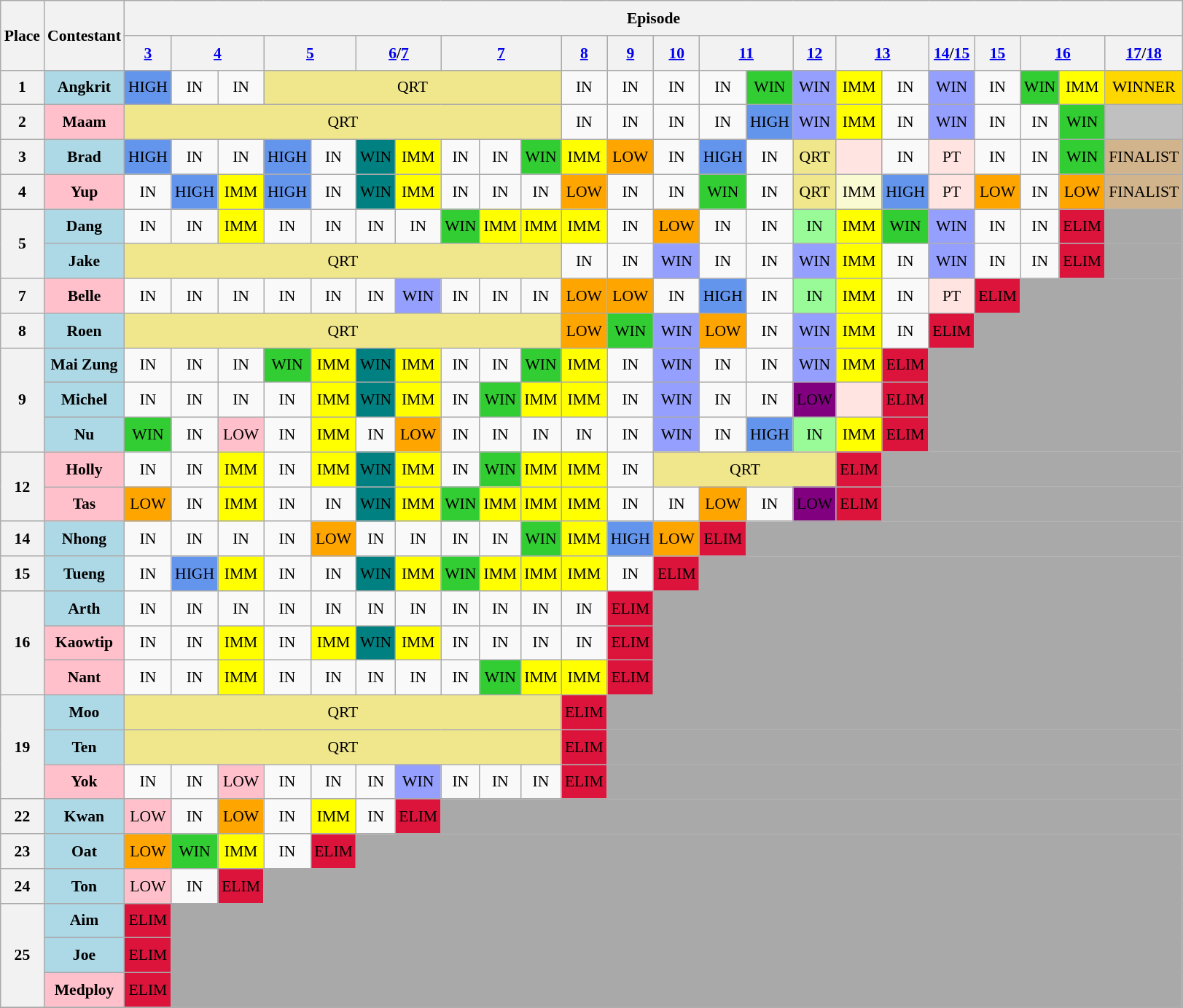<table class="wikitable" style="text-align: center; font-size:90%; line-height:25px;">
<tr>
<th rowspan="2">Place</th>
<th rowspan=2>Contestant</th>
<th colspan="23">Episode</th>
</tr>
<tr>
<th colspan=1><a href='#'>3</a></th>
<th colspan=2><a href='#'>4</a></th>
<th colspan=2><a href='#'>5</a></th>
<th colspan=2><a href='#'>6</a>/<a href='#'>7</a></th>
<th colspan=3><a href='#'>7</a></th>
<th colspan=1><a href='#'>8</a></th>
<th colspan=1><a href='#'>9</a></th>
<th colspan=1><a href='#'>10</a></th>
<th colspan=2><a href='#'>11</a></th>
<th colspan=1><a href='#'>12</a></th>
<th colspan=2><a href='#'>13</a></th>
<th colspan=1><a href='#'>14</a>/<a href='#'>15</a></th>
<th colspan=1><a href='#'>15</a></th>
<th colspan=2><a href='#'>16</a></th>
<th colspan=1><a href='#'>17</a>/<a href='#'>18</a></th>
</tr>
<tr>
<th>1</th>
<th style="background:lightblue;">Angkrit</th>
<td style="background:cornflowerblue;">HIGH</td>
<td>IN</td>
<td>IN</td>
<td colspan=7 style="background:khaki;">QRT</td>
<td>IN</td>
<td>IN</td>
<td>IN</td>
<td>IN</td>
<td style="background:limegreen;">WIN</td>
<td style="background:#959FFD;">WIN</td>
<td style="background:yellow;">IMM</td>
<td>IN</td>
<td style="background:#959FFD;">WIN</td>
<td>IN</td>
<td style="background:limegreen;">WIN</td>
<td style="background:yellow;">IMM</td>
<td style="background:gold;">WINNER</td>
</tr>
<tr>
<th>2</th>
<th style="background:pink;">Maam</th>
<td colspan=10 style="background:khaki;">QRT</td>
<td>IN</td>
<td>IN</td>
<td>IN</td>
<td>IN</td>
<td style="background:cornflowerblue;">HIGH</td>
<td style="background:#959FFD;">WIN</td>
<td style="background:yellow;">IMM</td>
<td>IN</td>
<td style="background:#959FFD;">WIN</td>
<td>IN</td>
<td>IN</td>
<td style="background:limegreen;">WIN</td>
<td style="background:silver;"></td>
</tr>
<tr>
<th>3</th>
<th style="background:lightblue;">Brad</th>
<td style="background:cornflowerblue;">HIGH</td>
<td>IN</td>
<td>IN</td>
<td style="background:cornflowerblue;">HIGH</td>
<td>IN</td>
<td style="background:teal;">WIN</td>
<td style="background:yellow;">IMM</td>
<td>IN</td>
<td>IN</td>
<td style="background:limegreen;">WIN</td>
<td style="background:yellow;">IMM</td>
<td style="background:orange;">LOW</td>
<td>IN</td>
<td style="background:cornflowerblue;">HIGH</td>
<td>IN</td>
<td style="background:khaki;">QRT</td>
<td style="background:mistyrose;"></td>
<td>IN</td>
<td style="background:mistyrose;">PT</td>
<td>IN</td>
<td>IN</td>
<td style="background:limegreen;">WIN</td>
<td style="background:tan;">FINALIST</td>
</tr>
<tr>
<th>4</th>
<th style="background:pink;">Yup</th>
<td>IN</td>
<td style="background:cornflowerblue;">HIGH</td>
<td style="background:yellow;">IMM</td>
<td style="background:cornflowerblue;">HIGH</td>
<td>IN</td>
<td style="background:teal;">WIN</td>
<td style="background:yellow;">IMM</td>
<td>IN</td>
<td>IN</td>
<td>IN</td>
<td style="background:orange;">LOW</td>
<td>IN</td>
<td>IN</td>
<td style="background:limegreen;">WIN</td>
<td>IN</td>
<td style="background:khaki;">QRT</td>
<td style="background:lightgoldenrodyellow;">IMM</td>
<td style="background:cornflowerblue;">HIGH</td>
<td style="background:mistyrose;">PT</td>
<td style="background:orange;">LOW</td>
<td>IN</td>
<td style="background:orange;">LOW</td>
<td style="background:tan;">FINALIST</td>
</tr>
<tr>
<th rowspan=2>5</th>
<th style="background:lightblue;">Dang</th>
<td>IN</td>
<td>IN</td>
<td style="background:yellow;">IMM</td>
<td>IN</td>
<td>IN</td>
<td>IN</td>
<td>IN</td>
<td style="background:limegreen;">WIN</td>
<td style="background:yellow;">IMM</td>
<td style="background:yellow;">IMM</td>
<td style="background:yellow;">IMM</td>
<td>IN</td>
<td style="background:orange;">LOW</td>
<td>IN</td>
<td>IN</td>
<td style="background:palegreen;">IN</td>
<td style="background:yellow;">IMM</td>
<td style="background:limegreen;">WIN</td>
<td style="background:#959FFD;">WIN</td>
<td>IN</td>
<td>IN</td>
<td style="background:crimson;">ELIM</td>
<td colspan="99" style="background:darkgrey;"></td>
</tr>
<tr>
<th style="background:lightblue;">Jake</th>
<td colspan=10 style="background:khaki;">QRT</td>
<td>IN</td>
<td>IN</td>
<td style="background:#959FFD;">WIN</td>
<td>IN</td>
<td>IN</td>
<td style="background:#959FFD;">WIN</td>
<td style="background:yellow;">IMM</td>
<td>IN</td>
<td style="background:#959FFD;">WIN</td>
<td>IN</td>
<td>IN</td>
<td style="background:crimson;">ELIM</td>
<td colspan="99" style="background:darkgrey;"></td>
</tr>
<tr>
<th>7</th>
<th style="background:pink;">Belle</th>
<td>IN</td>
<td>IN</td>
<td>IN</td>
<td>IN</td>
<td>IN</td>
<td>IN</td>
<td style="background:#959FFD;">WIN</td>
<td>IN</td>
<td>IN</td>
<td>IN</td>
<td style="background:orange;">LOW</td>
<td style="background:orange;">LOW</td>
<td>IN</td>
<td style="background:cornflowerblue;">HIGH</td>
<td>IN</td>
<td style="background:palegreen;">IN</td>
<td style="background:yellow;">IMM</td>
<td>IN</td>
<td style="background:mistyrose;">PT</td>
<td style="background:crimson;">ELIM</td>
<td colspan="99" style="background:darkgrey;"></td>
</tr>
<tr>
<th>8</th>
<th style="background:lightblue;">Roen</th>
<td colspan=10 style="background:khaki;">QRT</td>
<td style="background:orange;">LOW</td>
<td style="background:limegreen;">WIN</td>
<td style="background:#959FFD;">WIN</td>
<td style="background:orange;">LOW</td>
<td>IN</td>
<td style="background:#959FFD;">WIN</td>
<td style="background:yellow;">IMM</td>
<td>IN</td>
<td style="background:crimson;">ELIM</td>
<td colspan="99" style="background:darkgrey;"></td>
</tr>
<tr>
<th rowspan=3>9</th>
<th style="background:lightblue;">Mai Zung</th>
<td>IN</td>
<td>IN</td>
<td>IN</td>
<td style="background:limegreen;">WIN</td>
<td style="background:yellow;">IMM</td>
<td style="background:teal;">WIN</td>
<td style="background:yellow;">IMM</td>
<td>IN</td>
<td>IN</td>
<td style="background:limegreen;">WIN</td>
<td style="background:yellow;">IMM</td>
<td>IN</td>
<td style="background:#959FFD;">WIN</td>
<td>IN</td>
<td>IN</td>
<td style="background:#959FFD;">WIN</td>
<td style="background:yellow;">IMM</td>
<td style="background:crimson;">ELIM</td>
<td colspan="99" style="background:darkgrey;"></td>
</tr>
<tr>
<th style="background:lightblue;">Michel</th>
<td>IN</td>
<td>IN</td>
<td>IN</td>
<td>IN</td>
<td style="background:yellow;">IMM</td>
<td style="background:teal;">WIN</td>
<td style="background:yellow;">IMM</td>
<td>IN</td>
<td style="background:limegreen;">WIN</td>
<td style="background:yellow;">IMM</td>
<td style="background:yellow;">IMM</td>
<td>IN</td>
<td style="background:#959FFD;">WIN</td>
<td>IN</td>
<td>IN</td>
<td style="background:purple;">LOW</td>
<td style="background:mistyrose;"></td>
<td style="background:crimson;">ELIM</td>
<td colspan="99" style="background:darkgrey;"></td>
</tr>
<tr>
<th style="background:lightblue;">Nu</th>
<td style="background:limegreen;">WIN</td>
<td>IN</td>
<td style="background:pink;">LOW</td>
<td>IN</td>
<td style="background:yellow;">IMM</td>
<td>IN</td>
<td style="background:orange;">LOW</td>
<td>IN</td>
<td>IN</td>
<td>IN</td>
<td>IN</td>
<td>IN</td>
<td style="background:#959FFD;">WIN</td>
<td>IN</td>
<td style="background:cornflowerblue;">HIGH</td>
<td style="background:palegreen;">IN</td>
<td style="background:yellow;">IMM</td>
<td style="background:crimson;">ELIM</td>
<td colspan="99" style="background:darkgrey;"></td>
</tr>
<tr>
<th rowspan=2>12</th>
<th style="background:pink;">Holly</th>
<td>IN</td>
<td>IN</td>
<td style="background:yellow;">IMM</td>
<td>IN</td>
<td style="background:yellow;">IMM</td>
<td style="background:teal;">WIN</td>
<td style="background:yellow;">IMM</td>
<td>IN</td>
<td style="background:limegreen;">WIN</td>
<td style="background:yellow;">IMM</td>
<td style="background:yellow;">IMM</td>
<td>IN</td>
<td colspan=4 style="background:khaki;">QRT</td>
<td style="background:crimson;">ELIM</td>
<td colspan="99" style="background:darkgrey;"></td>
</tr>
<tr>
<th style="background:pink;">Tas</th>
<td style="background:orange;">LOW</td>
<td>IN</td>
<td style="background:yellow;">IMM</td>
<td>IN</td>
<td>IN</td>
<td style="background:teal;">WIN</td>
<td style="background:yellow;">IMM</td>
<td style="background:limegreen;">WIN</td>
<td style="background:yellow;">IMM</td>
<td style="background:yellow;">IMM</td>
<td style="background:yellow;">IMM</td>
<td>IN</td>
<td>IN</td>
<td style="background:orange;">LOW</td>
<td>IN</td>
<td style="background:purple;">LOW</td>
<td style="background:crimson;">ELIM</td>
<td colspan="99" style="background:darkgrey;"></td>
</tr>
<tr>
<th>14</th>
<th style="background:lightblue;">Nhong</th>
<td>IN</td>
<td>IN</td>
<td>IN</td>
<td>IN</td>
<td style="background:orange;">LOW</td>
<td>IN</td>
<td>IN</td>
<td>IN</td>
<td>IN</td>
<td style="background:limegreen;">WIN</td>
<td style="background:yellow;">IMM</td>
<td style="background:cornflowerblue;">HIGH</td>
<td style="background:orange;">LOW</td>
<td style="background:crimson;">ELIM</td>
<td colspan="99" style="background:darkgrey;"></td>
</tr>
<tr>
<th>15</th>
<th style="background:lightblue;">Tueng</th>
<td>IN</td>
<td style="background:cornflowerblue;">HIGH</td>
<td style="background:yellow;">IMM</td>
<td>IN</td>
<td>IN</td>
<td style="background:teal;">WIN</td>
<td style="background:yellow;">IMM</td>
<td style="background:limegreen;">WIN</td>
<td style="background:yellow;">IMM</td>
<td style="background:yellow;">IMM</td>
<td style="background:yellow;">IMM</td>
<td>IN</td>
<td style="background:crimson;">ELIM</td>
<td colspan="99" style="background:darkgrey;"></td>
</tr>
<tr>
<th rowspan="3">16</th>
<th style="background:lightblue;">Arth</th>
<td>IN</td>
<td>IN</td>
<td>IN</td>
<td>IN</td>
<td>IN</td>
<td>IN</td>
<td>IN</td>
<td>IN</td>
<td>IN</td>
<td>IN</td>
<td>IN</td>
<td style="background:crimson;">ELIM</td>
<td colspan="99" style="background:darkgrey;"></td>
</tr>
<tr>
<th style="background:pink;">Kaowtip</th>
<td>IN</td>
<td>IN</td>
<td style="background:yellow;">IMM</td>
<td>IN</td>
<td style="background:yellow;">IMM</td>
<td style="background:teal;">WIN</td>
<td style="background:yellow;">IMM</td>
<td>IN</td>
<td>IN</td>
<td>IN</td>
<td>IN</td>
<td style="background:crimson;">ELIM</td>
<td colspan="99" style="background:darkgrey;"></td>
</tr>
<tr>
<th style="background:pink;">Nant</th>
<td>IN</td>
<td>IN</td>
<td style="background:yellow;">IMM</td>
<td>IN</td>
<td>IN</td>
<td>IN</td>
<td>IN</td>
<td>IN</td>
<td style="background:limegreen;">WIN</td>
<td style="background:yellow;">IMM</td>
<td style="background:yellow;">IMM</td>
<td style="background:crimson;">ELIM</td>
<td colspan="99" style="background:darkgrey;"></td>
</tr>
<tr>
<th rowspan="3">19</th>
<th style="background:lightblue;">Moo</th>
<td colspan=10 style="background:khaki;">QRT</td>
<td style="background:crimson;">ELIM</td>
<td style="background:darkgrey;" colspan="100"></td>
</tr>
<tr>
<th style="background:lightblue;">Ten</th>
<td colspan=10 style="background:khaki;">QRT</td>
<td style="background:crimson;">ELIM</td>
<td style="background:darkgrey;" colspan="100"></td>
</tr>
<tr>
<th style="background:pink;">Yok</th>
<td>IN</td>
<td>IN</td>
<td style="background:pink;">LOW</td>
<td>IN</td>
<td>IN</td>
<td>IN</td>
<td style="background:#959FFD;">WIN</td>
<td>IN</td>
<td>IN</td>
<td>IN</td>
<td style="background:crimson;">ELIM</td>
<td colspan="99" style="background:darkgrey;"></td>
</tr>
<tr>
<th>22</th>
<th style="background:lightblue;">Kwan</th>
<td style="background:pink;">LOW</td>
<td>IN</td>
<td style="background:orange;">LOW</td>
<td>IN</td>
<td style="background:yellow;">IMM</td>
<td>IN</td>
<td style="background:crimson;">ELIM</td>
<td colspan="99" style="background:darkgrey;"></td>
</tr>
<tr>
<th>23</th>
<th style="background:lightblue;">Oat</th>
<td style="background:orange;">LOW</td>
<td style="background:limegreen;">WIN</td>
<td style="background:yellow;">IMM</td>
<td>IN</td>
<td style="background:crimson;">ELIM</td>
<td colspan="99" style="background:darkgrey;"></td>
</tr>
<tr>
<th>24</th>
<th style="background:lightblue;">Ton</th>
<td style="background:pink;">LOW</td>
<td>IN</td>
<td style="background:crimson;">ELIM</td>
<td colspan="99" style="background:darkgrey;"></td>
</tr>
<tr>
<th rowspan="3">25</th>
<th style="background:lightblue;">Aim</th>
<td style="background:crimson;">ELIM</td>
<td colspan="99" style="background:darkgrey;"></td>
</tr>
<tr>
<th style="background:lightblue;">Joe</th>
<td style="background:crimson;">ELIM</td>
<td colspan="99" style="background:darkgrey;"></td>
</tr>
<tr>
<th style="background:pink;">Medploy</th>
<td style="background:crimson;">ELIM</td>
<td colspan="99" style="background:darkgrey;"></td>
</tr>
<tr>
</tr>
</table>
